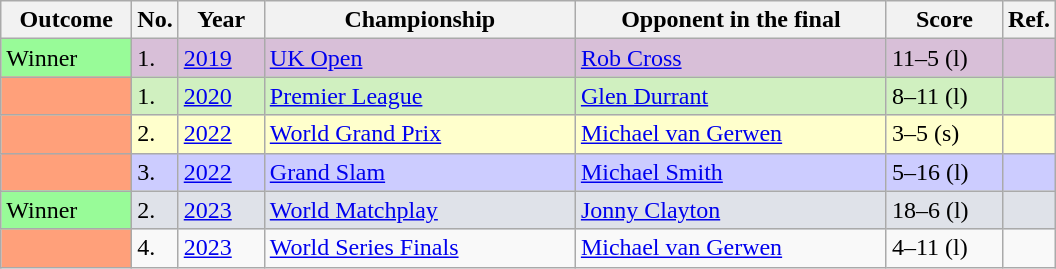<table class="sortable wikitable">
<tr>
<th width="80">Outcome</th>
<th width="20">No.</th>
<th width="50">Year</th>
<th style="width:200px;">Championship</th>
<th style="width:200px;">Opponent in the final</th>
<th width="70">Score</th>
<th width="20">Ref.</th>
</tr>
<tr style="background:thistle">
<td style="background:#98FB98;">Winner</td>
<td>1.</td>
<td><a href='#'>2019</a></td>
<td><a href='#'>UK Open</a></td>
<td> <a href='#'>Rob Cross</a></td>
<td>11–5 (l)</td>
<td></td>
</tr>
<tr style="background:#d0f0c0;">
<td style="background:#ffa07a;"></td>
<td>1.</td>
<td><a href='#'>2020</a></td>
<td><a href='#'>Premier League</a></td>
<td> <a href='#'>Glen Durrant</a></td>
<td>8–11 (l)</td>
<td></td>
</tr>
<tr style="background:#ffc;">
<td style="background:#ffa07a;"></td>
<td>2.</td>
<td><a href='#'>2022</a></td>
<td><a href='#'>World Grand Prix</a></td>
<td> <a href='#'>Michael van Gerwen</a></td>
<td>3–5 (s)</td>
<td></td>
</tr>
<tr style="background:#ccf;">
<td style="background:#ffa07a;"></td>
<td>3.</td>
<td><a href='#'>2022</a></td>
<td><a href='#'>Grand Slam</a></td>
<td> <a href='#'>Michael Smith</a></td>
<td>5–16 (l)</td>
<td></td>
</tr>
<tr style="background:#dfe2e9;">
<td style="background:#98FB98;">Winner</td>
<td>2.</td>
<td><a href='#'>2023</a></td>
<td><a href='#'>World Matchplay</a></td>
<td> <a href='#'>Jonny Clayton</a></td>
<td>18–6 (l)</td>
<td></td>
</tr>
<tr>
<td style="background:#ffa07a;"></td>
<td>4.</td>
<td><a href='#'>2023</a></td>
<td><a href='#'>World Series Finals</a></td>
<td> <a href='#'>Michael van Gerwen</a></td>
<td>4–11 (l)</td>
<td></td>
</tr>
</table>
